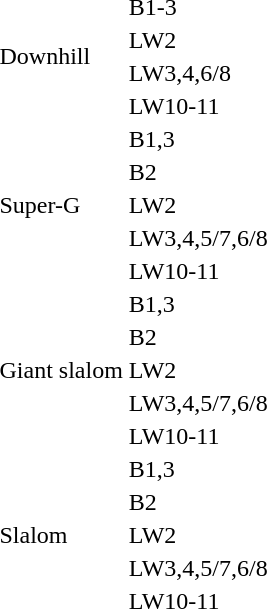<table>
<tr>
<td rowspan="4">Downhill</td>
<td>B1-3<br></td>
<td></td>
<td></td>
<td></td>
</tr>
<tr>
<td>LW2<br></td>
<td></td>
<td></td>
<td></td>
</tr>
<tr>
<td>LW3,4,6/8<br></td>
<td></td>
<td></td>
<td></td>
</tr>
<tr>
<td>LW10-11<br></td>
<td></td>
<td></td>
<td></td>
</tr>
<tr>
<td rowspan="5">Super-G</td>
<td>B1,3<br></td>
<td></td>
<td></td>
<td></td>
</tr>
<tr>
<td>B2<br></td>
<td></td>
<td></td>
<td></td>
</tr>
<tr>
<td>LW2<br></td>
<td></td>
<td></td>
<td></td>
</tr>
<tr>
<td>LW3,4,5/7,6/8<br></td>
<td></td>
<td></td>
<td></td>
</tr>
<tr>
<td>LW10-11<br></td>
<td></td>
<td></td>
<td></td>
</tr>
<tr>
<td rowspan="5">Giant slalom</td>
<td>B1,3<br></td>
<td></td>
<td></td>
<td></td>
</tr>
<tr>
<td>B2<br></td>
<td></td>
<td></td>
<td></td>
</tr>
<tr>
<td>LW2<br></td>
<td></td>
<td></td>
<td></td>
</tr>
<tr>
<td>LW3,4,5/7,6/8<br></td>
<td></td>
<td></td>
<td></td>
</tr>
<tr>
<td>LW10-11<br></td>
<td></td>
<td></td>
<td></td>
</tr>
<tr>
<td rowspan="5">Slalom</td>
<td>B1,3<br></td>
<td></td>
<td></td>
<td></td>
</tr>
<tr>
<td>B2<br></td>
<td></td>
<td></td>
<td></td>
</tr>
<tr>
<td>LW2<br></td>
<td></td>
<td></td>
<td></td>
</tr>
<tr>
<td>LW3,4,5/7,6/8<br></td>
<td></td>
<td></td>
<td></td>
</tr>
<tr>
<td>LW10-11<br></td>
<td></td>
<td></td>
<td></td>
</tr>
</table>
